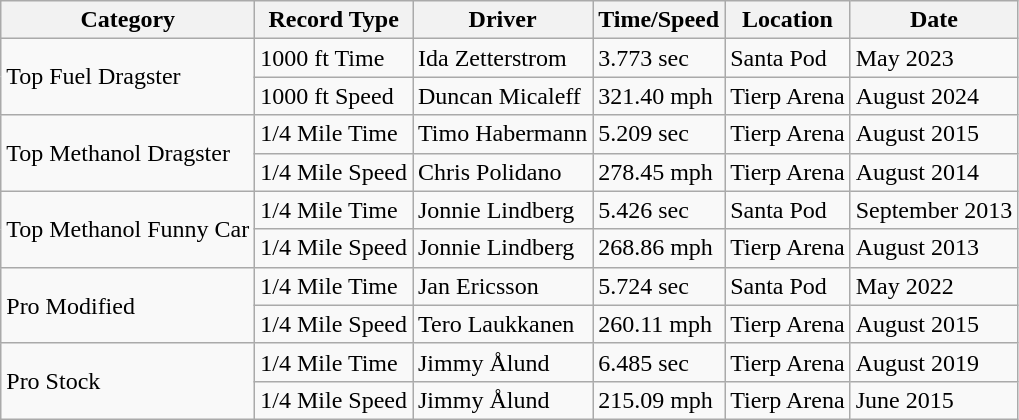<table class="wikitable sortable">
<tr>
<th>Category</th>
<th>Record Type</th>
<th>Driver</th>
<th>Time/Speed</th>
<th>Location</th>
<th>Date</th>
</tr>
<tr>
<td rowspan="2">Top Fuel Dragster</td>
<td>1000 ft Time</td>
<td>Ida Zetterstrom </td>
<td>3.773 sec</td>
<td>Santa Pod </td>
<td>May 2023</td>
</tr>
<tr>
<td>1000 ft Speed</td>
<td>Duncan Micaleff </td>
<td>321.40 mph</td>
<td>Tierp Arena </td>
<td>August 2024</td>
</tr>
<tr>
<td rowspan="2">Top Methanol Dragster</td>
<td>1/4 Mile Time</td>
<td>Timo Habermann </td>
<td>5.209 sec</td>
<td>Tierp Arena </td>
<td>August 2015</td>
</tr>
<tr>
<td>1/4 Mile Speed</td>
<td>Chris Polidano </td>
<td>278.45 mph</td>
<td>Tierp Arena </td>
<td>August 2014</td>
</tr>
<tr>
<td rowspan="2">Top Methanol Funny Car</td>
<td>1/4 Mile Time</td>
<td>Jonnie Lindberg </td>
<td>5.426 sec</td>
<td>Santa Pod </td>
<td>September 2013</td>
</tr>
<tr>
<td>1/4 Mile Speed</td>
<td>Jonnie Lindberg </td>
<td>268.86 mph</td>
<td>Tierp Arena </td>
<td>August 2013</td>
</tr>
<tr>
<td rowspan="2">Pro Modified</td>
<td>1/4 Mile Time</td>
<td>Jan Ericsson </td>
<td>5.724 sec</td>
<td>Santa Pod </td>
<td>May 2022</td>
</tr>
<tr>
<td>1/4 Mile Speed</td>
<td>Tero Laukkanen </td>
<td>260.11 mph</td>
<td>Tierp Arena </td>
<td>August 2015</td>
</tr>
<tr>
<td rowspan="2">Pro Stock</td>
<td>1/4 Mile Time</td>
<td>Jimmy Ålund </td>
<td>6.485 sec</td>
<td>Tierp Arena </td>
<td>August 2019</td>
</tr>
<tr>
<td>1/4 Mile Speed</td>
<td>Jimmy Ålund </td>
<td>215.09 mph</td>
<td>Tierp Arena </td>
<td>June 2015</td>
</tr>
</table>
